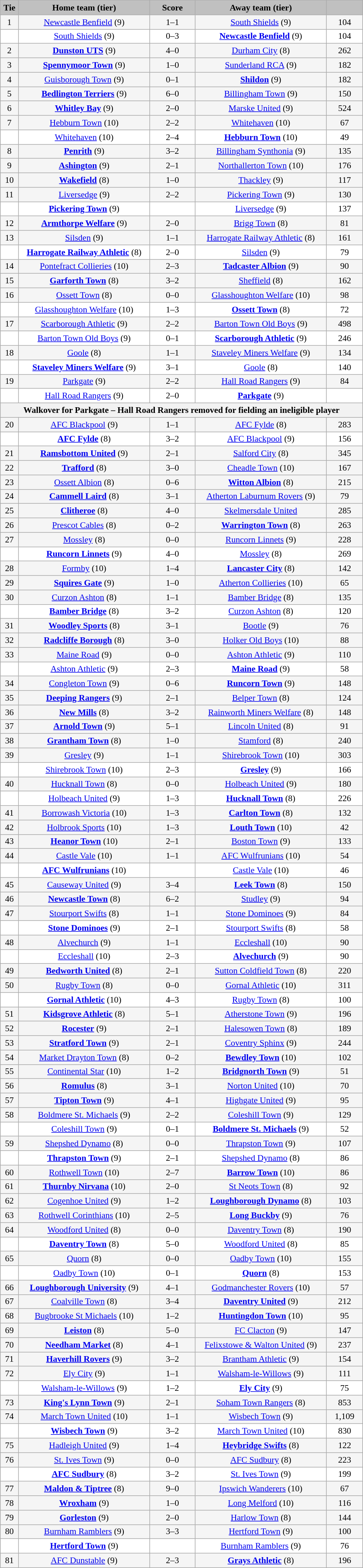<table class="wikitable" style="width: 600px; background:WhiteSmoke; text-align:center; font-size:90%">
<tr>
<td scope="col" style="width:  5.00%; background:silver;"><strong>Tie</strong></td>
<td scope="col" style="width: 36.25%; background:silver;"><strong>Home team (tier)</strong></td>
<td scope="col" style="width: 12.50%; background:silver;"><strong>Score</strong></td>
<td scope="col" style="width: 36.25%; background:silver;"><strong>Away team (tier)</strong></td>
<td scope="col" style="width: 10.00%; background:silver;"><strong></strong></td>
</tr>
<tr>
<td>1</td>
<td><a href='#'>Newcastle Benfield</a> (9)</td>
<td>1–1</td>
<td><a href='#'>South Shields</a> (9)</td>
<td>104</td>
</tr>
<tr style="background:white;">
<td><em></em></td>
<td><a href='#'>South Shields</a> (9)</td>
<td>0–3</td>
<td><strong><a href='#'>Newcastle Benfield</a></strong> (9)</td>
<td>104</td>
</tr>
<tr>
<td>2</td>
<td><strong><a href='#'>Dunston UTS</a></strong> (9)</td>
<td>4–0</td>
<td><a href='#'>Durham City</a> (8)</td>
<td>262</td>
</tr>
<tr>
<td>3</td>
<td><strong><a href='#'>Spennymoor Town</a></strong> (9)</td>
<td>1–0</td>
<td><a href='#'>Sunderland RCA</a> (9)</td>
<td>182</td>
</tr>
<tr>
<td>4</td>
<td><a href='#'>Guisborough Town</a> (9)</td>
<td>0–1</td>
<td><strong><a href='#'>Shildon</a></strong> (9)</td>
<td>182</td>
</tr>
<tr>
<td>5</td>
<td><strong><a href='#'>Bedlington Terriers</a></strong> (9)</td>
<td>6–0</td>
<td><a href='#'>Billingham Town</a> (9)</td>
<td>150</td>
</tr>
<tr>
<td>6</td>
<td><strong><a href='#'>Whitley Bay</a></strong> (9)</td>
<td>2–0</td>
<td><a href='#'>Marske United</a> (9)</td>
<td>524</td>
</tr>
<tr>
<td>7</td>
<td><a href='#'>Hebburn Town</a> (10)</td>
<td>2–2</td>
<td><a href='#'>Whitehaven</a> (10)</td>
<td>67</td>
</tr>
<tr style="background:white;">
<td><em></em></td>
<td><a href='#'>Whitehaven</a> (10)</td>
<td>2–4</td>
<td><strong><a href='#'>Hebburn Town</a></strong> (10)</td>
<td>49</td>
</tr>
<tr>
<td>8</td>
<td><strong><a href='#'>Penrith</a></strong> (9)</td>
<td>3–2</td>
<td><a href='#'>Billingham Synthonia</a> (9)</td>
<td>135</td>
</tr>
<tr>
<td>9</td>
<td><strong><a href='#'>Ashington</a></strong> (9)</td>
<td>2–1</td>
<td><a href='#'>Northallerton Town</a> (10)</td>
<td>176</td>
</tr>
<tr>
<td>10</td>
<td><strong><a href='#'>Wakefield</a></strong> (8)</td>
<td>1–0</td>
<td><a href='#'>Thackley</a> (9)</td>
<td>117</td>
</tr>
<tr>
<td>11</td>
<td><a href='#'>Liversedge</a> (9)</td>
<td>2–2</td>
<td><a href='#'>Pickering Town</a> (9)</td>
<td>130</td>
</tr>
<tr style="background:white;">
<td><em></em></td>
<td><strong><a href='#'>Pickering Town</a></strong> (9)</td>
<td></td>
<td><a href='#'>Liversedge</a> (9)</td>
<td>137</td>
</tr>
<tr>
<td>12</td>
<td><strong><a href='#'>Armthorpe Welfare</a></strong> (9)</td>
<td>2–0</td>
<td><a href='#'>Brigg Town</a> (8)</td>
<td>81</td>
</tr>
<tr>
<td>13</td>
<td><a href='#'>Silsden</a> (9)</td>
<td>1–1</td>
<td><a href='#'>Harrogate Railway Athletic</a> (8)</td>
<td>161</td>
</tr>
<tr style="background:white;">
<td><em></em></td>
<td><strong><a href='#'>Harrogate Railway Athletic</a></strong> (8)</td>
<td>2–0</td>
<td><a href='#'>Silsden</a> (9)</td>
<td>79</td>
</tr>
<tr>
<td>14</td>
<td><a href='#'>Pontefract Collieries</a> (10)</td>
<td>2–3</td>
<td><strong><a href='#'>Tadcaster Albion</a></strong> (9)</td>
<td>90</td>
</tr>
<tr>
<td>15</td>
<td><strong><a href='#'>Garforth Town</a></strong> (8)</td>
<td>3–2</td>
<td><a href='#'>Sheffield</a> (8)</td>
<td>162</td>
</tr>
<tr>
<td>16</td>
<td><a href='#'>Ossett Town</a> (8)</td>
<td>0–0</td>
<td><a href='#'>Glasshoughton Welfare</a> (10)</td>
<td>98</td>
</tr>
<tr style="background:white;">
<td><em></em></td>
<td><a href='#'>Glasshoughton Welfare</a> (10)</td>
<td>1–3</td>
<td><strong><a href='#'>Ossett Town</a></strong> (8)</td>
<td>72</td>
</tr>
<tr>
<td>17</td>
<td><a href='#'>Scarborough Athletic</a> (9)</td>
<td>2–2</td>
<td><a href='#'>Barton Town Old Boys</a> (9)</td>
<td>498</td>
</tr>
<tr style="background:white;">
<td><em></em></td>
<td><a href='#'>Barton Town Old Boys</a> (9)</td>
<td>0–1</td>
<td><strong><a href='#'>Scarborough Athletic</a></strong> (9)</td>
<td>246</td>
</tr>
<tr>
<td>18</td>
<td><a href='#'>Goole</a> (8)</td>
<td>1–1</td>
<td><a href='#'>Staveley Miners Welfare</a> (9)</td>
<td>134</td>
</tr>
<tr style="background:white;">
<td><em></em></td>
<td><strong><a href='#'>Staveley Miners Welfare</a></strong> (9)</td>
<td>3–1</td>
<td><a href='#'>Goole</a> (8)</td>
<td>140</td>
</tr>
<tr>
<td>19</td>
<td><a href='#'>Parkgate</a> (9)</td>
<td>2–2</td>
<td><a href='#'>Hall Road Rangers</a> (9)</td>
<td>84</td>
</tr>
<tr style="background:white;">
<td><em></em></td>
<td><a href='#'>Hall Road Rangers</a> (9)</td>
<td>2–0</td>
<td><strong><a href='#'>Parkgate</a></strong> (9)</td>
<td></td>
</tr>
<tr>
<th colspan="5">Walkover for Parkgate – Hall Road Rangers removed for fielding an ineligible player</th>
</tr>
<tr>
<td>20</td>
<td><a href='#'>AFC Blackpool</a> (9)</td>
<td>1–1</td>
<td><a href='#'>AFC Fylde</a> (8)</td>
<td>283</td>
</tr>
<tr style="background:white;">
<td><em></em></td>
<td><strong><a href='#'>AFC Fylde</a></strong> (8)</td>
<td>3–2</td>
<td><a href='#'>AFC Blackpool</a> (9)</td>
<td>156</td>
</tr>
<tr>
<td>21</td>
<td><strong><a href='#'>Ramsbottom United</a></strong> (9)</td>
<td>2–1</td>
<td><a href='#'>Salford City</a> (8)</td>
<td>345</td>
</tr>
<tr>
<td>22</td>
<td><strong><a href='#'>Trafford</a></strong> (8)</td>
<td>3–0</td>
<td><a href='#'>Cheadle Town</a> (10)</td>
<td>167</td>
</tr>
<tr>
<td>23</td>
<td><a href='#'>Ossett Albion</a> (8)</td>
<td>0–6</td>
<td><strong><a href='#'>Witton Albion</a></strong> (8)</td>
<td>215</td>
</tr>
<tr>
<td>24</td>
<td><strong><a href='#'>Cammell Laird</a></strong> (8)</td>
<td>3–1</td>
<td><a href='#'>Atherton Laburnum Rovers</a> (9)</td>
<td>79</td>
</tr>
<tr>
<td>25</td>
<td><strong><a href='#'>Clitheroe</a></strong> (8)</td>
<td>4–0</td>
<td><a href='#'>Skelmersdale United</a></td>
<td>285</td>
</tr>
<tr>
<td>26</td>
<td><a href='#'>Prescot Cables</a> (8)</td>
<td>0–2</td>
<td><strong><a href='#'>Warrington Town</a></strong> (8)</td>
<td>263</td>
</tr>
<tr>
<td>27</td>
<td><a href='#'>Mossley</a> (8)</td>
<td>0–0</td>
<td><a href='#'>Runcorn Linnets</a> (9)</td>
<td>228</td>
</tr>
<tr style="background:white;">
<td><em></em></td>
<td><strong><a href='#'>Runcorn Linnets</a></strong> (9)</td>
<td>4–0</td>
<td><a href='#'>Mossley</a> (8)</td>
<td>269</td>
</tr>
<tr>
<td>28</td>
<td><a href='#'>Formby</a> (10)</td>
<td>1–4</td>
<td><strong><a href='#'>Lancaster City</a></strong> (8)</td>
<td>142</td>
</tr>
<tr>
<td>29</td>
<td><strong><a href='#'>Squires Gate</a></strong> (9)</td>
<td>1–0</td>
<td><a href='#'>Atherton Collieries</a> (10)</td>
<td>65</td>
</tr>
<tr>
<td>30</td>
<td><a href='#'>Curzon Ashton</a> (8)</td>
<td>1–1</td>
<td><a href='#'>Bamber Bridge</a> (8)</td>
<td>135</td>
</tr>
<tr style="background:white;">
<td><em></em></td>
<td><strong><a href='#'>Bamber Bridge</a></strong> (8)</td>
<td>3–2</td>
<td><a href='#'>Curzon Ashton</a> (8)</td>
<td>120</td>
</tr>
<tr>
<td>31</td>
<td><strong><a href='#'>Woodley Sports</a></strong> (8)</td>
<td>3–1</td>
<td><a href='#'>Bootle</a> (9)</td>
<td>76</td>
</tr>
<tr>
<td>32</td>
<td><strong><a href='#'>Radcliffe Borough</a></strong> (8)</td>
<td>3–0</td>
<td><a href='#'>Holker Old Boys</a> (10)</td>
<td>88</td>
</tr>
<tr>
<td>33</td>
<td><a href='#'>Maine Road</a> (9)</td>
<td>0–0</td>
<td><a href='#'>Ashton Athletic</a> (9)</td>
<td>110</td>
</tr>
<tr style="background:white;">
<td><em></em></td>
<td><a href='#'>Ashton Athletic</a> (9)</td>
<td>2–3</td>
<td><strong><a href='#'>Maine Road</a></strong> (9)</td>
<td>58</td>
</tr>
<tr>
<td>34</td>
<td><a href='#'>Congleton Town</a> (9)</td>
<td>0–6</td>
<td><strong><a href='#'>Runcorn Town</a></strong> (9)</td>
<td>148</td>
</tr>
<tr>
<td>35</td>
<td><strong><a href='#'>Deeping Rangers</a></strong> (9)</td>
<td>2–1</td>
<td><a href='#'>Belper Town</a> (8)</td>
<td>124</td>
</tr>
<tr>
<td>36</td>
<td><strong><a href='#'>New Mills</a></strong> (8)</td>
<td>3–2</td>
<td><a href='#'>Rainworth Miners Welfare</a> (8)</td>
<td>148</td>
</tr>
<tr>
<td>37</td>
<td><strong><a href='#'>Arnold Town</a></strong> (9)</td>
<td>5–1</td>
<td><a href='#'>Lincoln United</a> (8)</td>
<td>91</td>
</tr>
<tr>
<td>38</td>
<td><strong><a href='#'>Grantham Town</a></strong> (8)</td>
<td>1–0</td>
<td><a href='#'>Stamford</a> (8)</td>
<td>240</td>
</tr>
<tr>
<td>39</td>
<td><a href='#'>Gresley</a> (9)</td>
<td>1–1</td>
<td><a href='#'>Shirebrook Town</a> (10)</td>
<td>303</td>
</tr>
<tr style="background:white;">
<td><em></em></td>
<td><a href='#'>Shirebrook Town</a> (10)</td>
<td>2–3 </td>
<td><strong><a href='#'>Gresley</a></strong> (9)</td>
<td>166</td>
</tr>
<tr>
<td>40</td>
<td><a href='#'>Hucknall Town</a> (8)</td>
<td>0–0</td>
<td><a href='#'>Holbeach United</a> (9)</td>
<td>180</td>
</tr>
<tr style="background:white;">
<td><em></em></td>
<td><a href='#'>Holbeach United</a> (9)</td>
<td>1–3 </td>
<td><strong><a href='#'>Hucknall Town</a></strong> (8)</td>
<td>226</td>
</tr>
<tr>
<td>41</td>
<td><a href='#'>Borrowash Victoria</a> (10)</td>
<td>1–3</td>
<td><strong><a href='#'>Carlton Town</a></strong> (8)</td>
<td>132</td>
</tr>
<tr>
<td>42</td>
<td><a href='#'>Holbrook Sports</a> (10)</td>
<td>1–3</td>
<td><strong><a href='#'>Louth Town</a></strong> (10)</td>
<td>42</td>
</tr>
<tr>
<td>43</td>
<td><strong><a href='#'>Heanor Town</a></strong> (10)</td>
<td>2–1</td>
<td><a href='#'>Boston Town</a> (9)</td>
<td>133</td>
</tr>
<tr>
<td>44</td>
<td><a href='#'>Castle Vale</a> (10)</td>
<td>1–1</td>
<td><a href='#'>AFC Wulfrunians</a> (10)</td>
<td>54</td>
</tr>
<tr style="background:white;">
<td><em></em></td>
<td><strong><a href='#'>AFC Wulfrunians</a></strong> (10)</td>
<td></td>
<td><a href='#'>Castle Vale</a> (10)</td>
<td>46</td>
</tr>
<tr>
<td>45</td>
<td><a href='#'>Causeway United</a> (9)</td>
<td>3–4</td>
<td><strong><a href='#'>Leek Town</a></strong> (8)</td>
<td>150</td>
</tr>
<tr>
<td>46</td>
<td><strong><a href='#'>Newcastle Town</a></strong> (8)</td>
<td>6–2</td>
<td><a href='#'>Studley</a> (9)</td>
<td>94</td>
</tr>
<tr>
<td>47</td>
<td><a href='#'>Stourport Swifts</a> (8)</td>
<td>1–1</td>
<td><a href='#'>Stone Dominoes</a> (9)</td>
<td>84</td>
</tr>
<tr style="background:white;">
<td><em></em></td>
<td><strong><a href='#'>Stone Dominoes</a></strong> (9)</td>
<td>2–1</td>
<td><a href='#'>Stourport Swifts</a> (8)</td>
<td>58</td>
</tr>
<tr>
<td>48</td>
<td><a href='#'>Alvechurch</a> (9)</td>
<td>1–1</td>
<td><a href='#'>Eccleshall</a> (10)</td>
<td>90</td>
</tr>
<tr style="background:white;">
<td><em></em></td>
<td><a href='#'>Eccleshall</a> (10)</td>
<td>2–3</td>
<td><strong><a href='#'>Alvechurch</a></strong> (9)</td>
<td>90</td>
</tr>
<tr>
<td>49</td>
<td><strong><a href='#'>Bedworth United</a></strong> (8)</td>
<td>2–1</td>
<td><a href='#'>Sutton Coldfield Town</a> (8)</td>
<td>220</td>
</tr>
<tr>
<td>50</td>
<td><a href='#'>Rugby Town</a> (8)</td>
<td>0–0</td>
<td><a href='#'>Gornal Athletic</a> (10)</td>
<td>311</td>
</tr>
<tr style="background:white;">
<td><em></em></td>
<td><strong><a href='#'>Gornal Athletic</a></strong> (10)</td>
<td>4–3</td>
<td><a href='#'>Rugby Town</a> (8)</td>
<td>100</td>
</tr>
<tr>
<td>51</td>
<td><strong><a href='#'>Kidsgrove Athletic</a></strong> (8)</td>
<td>5–1</td>
<td><a href='#'>Atherstone Town</a> (9)</td>
<td>196</td>
</tr>
<tr>
<td>52</td>
<td><strong><a href='#'>Rocester</a></strong> (9)</td>
<td>2–1</td>
<td><a href='#'>Halesowen Town</a> (8)</td>
<td>189</td>
</tr>
<tr>
<td>53</td>
<td><strong><a href='#'>Stratford Town</a></strong> (9)</td>
<td>2–1</td>
<td><a href='#'>Coventry Sphinx</a> (9)</td>
<td>244</td>
</tr>
<tr>
<td>54</td>
<td><a href='#'>Market Drayton Town</a> (8)</td>
<td>0–2</td>
<td><strong><a href='#'>Bewdley Town</a></strong> (10)</td>
<td>102</td>
</tr>
<tr>
<td>55</td>
<td><a href='#'>Continental Star</a> (10)</td>
<td>1–2</td>
<td><strong><a href='#'>Bridgnorth Town</a></strong> (9)</td>
<td>51</td>
</tr>
<tr>
<td>56</td>
<td><strong><a href='#'>Romulus</a></strong> (8)</td>
<td>3–1</td>
<td><a href='#'>Norton United</a> (10)</td>
<td>70</td>
</tr>
<tr>
<td>57</td>
<td><strong><a href='#'>Tipton Town</a></strong> (9)</td>
<td>4–1</td>
<td><a href='#'>Highgate United</a> (9)</td>
<td>95</td>
</tr>
<tr>
<td>58</td>
<td><a href='#'>Boldmere St. Michaels</a> (9)</td>
<td>2–2</td>
<td><a href='#'>Coleshill Town</a> (9)</td>
<td>129</td>
</tr>
<tr style="background:white;">
<td><em></em></td>
<td><a href='#'>Coleshill Town</a> (9)</td>
<td>0–1</td>
<td><strong><a href='#'>Boldmere St. Michaels</a></strong> (9)</td>
<td>52</td>
</tr>
<tr>
<td>59</td>
<td><a href='#'>Shepshed Dynamo</a> (8)</td>
<td>0–0</td>
<td><a href='#'>Thrapston Town</a> (9)</td>
<td>107</td>
</tr>
<tr style="background:white;">
<td><em></em></td>
<td><strong><a href='#'>Thrapston Town</a></strong> (9)</td>
<td>2–1</td>
<td><a href='#'>Shepshed Dynamo</a> (8)</td>
<td>86</td>
</tr>
<tr>
<td>60</td>
<td><a href='#'>Rothwell Town</a> (10)</td>
<td>2–7</td>
<td><strong><a href='#'>Barrow Town</a></strong> (10)</td>
<td>86</td>
</tr>
<tr>
<td>61</td>
<td><strong><a href='#'>Thurnby Nirvana</a></strong> (10)</td>
<td>2–0</td>
<td><a href='#'>St Neots Town</a> (8)</td>
<td>92</td>
</tr>
<tr>
<td>62</td>
<td><a href='#'>Cogenhoe United</a> (9)</td>
<td>1–2</td>
<td><strong><a href='#'>Loughborough Dynamo</a></strong> (8)</td>
<td>103</td>
</tr>
<tr>
<td>63</td>
<td><a href='#'>Rothwell Corinthians</a> (10)</td>
<td>2–5</td>
<td><strong><a href='#'>Long Buckby</a></strong> (9)</td>
<td>76</td>
</tr>
<tr>
<td>64</td>
<td><a href='#'>Woodford United</a> (8)</td>
<td>0–0</td>
<td><a href='#'>Daventry Town</a> (8)</td>
<td>190</td>
</tr>
<tr style="background:white;">
<td><em></em></td>
<td><strong><a href='#'>Daventry Town</a></strong> (8)</td>
<td>5–0</td>
<td><a href='#'>Woodford United</a> (8)</td>
<td>85</td>
</tr>
<tr>
<td>65</td>
<td><a href='#'>Quorn</a> (8)</td>
<td>0–0</td>
<td><a href='#'>Oadby Town</a> (10)</td>
<td>155</td>
</tr>
<tr style="background:white;">
<td><em></em></td>
<td><a href='#'>Oadby Town</a> (10)</td>
<td>0–1 </td>
<td><strong><a href='#'>Quorn</a></strong> (8)</td>
<td>153</td>
</tr>
<tr>
<td>66</td>
<td><strong><a href='#'>Loughborough University</a></strong> (9)</td>
<td>4–1</td>
<td><a href='#'>Godmanchester Rovers</a> (10)</td>
<td>57</td>
</tr>
<tr>
<td>67</td>
<td><a href='#'>Coalville Town</a> (8)</td>
<td>3–4</td>
<td><strong><a href='#'>Daventry United</a></strong> (9)</td>
<td>212</td>
</tr>
<tr>
<td>68</td>
<td><a href='#'>Bugbrooke St Michaels</a> (10)</td>
<td>1–2</td>
<td><strong><a href='#'>Huntingdon Town</a></strong> (10)</td>
<td>95</td>
</tr>
<tr>
<td>69</td>
<td><strong><a href='#'>Leiston</a></strong> (8)</td>
<td>5–0</td>
<td><a href='#'>FC Clacton</a> (9)</td>
<td>147</td>
</tr>
<tr>
<td>70</td>
<td><strong><a href='#'>Needham Market</a></strong> (8)</td>
<td>4–1</td>
<td><a href='#'>Felixstowe & Walton United</a> (9)</td>
<td>237</td>
</tr>
<tr>
<td>71</td>
<td><strong><a href='#'>Haverhill Rovers</a></strong> (9)</td>
<td>3–2</td>
<td><a href='#'>Brantham Athletic</a> (9)</td>
<td>154</td>
</tr>
<tr>
<td>72</td>
<td><a href='#'>Ely City</a> (9)</td>
<td>1–1</td>
<td><a href='#'>Walsham-le-Willows</a> (9)</td>
<td>111</td>
</tr>
<tr style="background:white;">
<td><em></em></td>
<td><a href='#'>Walsham-le-Willows</a> (9)</td>
<td>1–2</td>
<td><strong><a href='#'>Ely City</a></strong> (9)</td>
<td>75</td>
</tr>
<tr>
<td>73</td>
<td><strong><a href='#'>King's Lynn Town</a></strong> (9)</td>
<td>2–1</td>
<td><a href='#'>Soham Town Rangers</a> (8)</td>
<td>853</td>
</tr>
<tr>
<td>74</td>
<td><a href='#'>March Town United</a> (10)</td>
<td>1–1</td>
<td><a href='#'>Wisbech Town</a> (9)</td>
<td>1,109</td>
</tr>
<tr style="background:white;">
<td><em></em></td>
<td><strong><a href='#'>Wisbech Town</a></strong> (9)</td>
<td>3–2</td>
<td><a href='#'>March Town United</a> (10)</td>
<td>830</td>
</tr>
<tr>
<td>75</td>
<td><a href='#'>Hadleigh United</a> (9)</td>
<td>1–4</td>
<td><strong><a href='#'>Heybridge Swifts</a></strong> (8)</td>
<td>122</td>
</tr>
<tr>
<td>76</td>
<td><a href='#'>St. Ives Town</a> (9)</td>
<td>0–0</td>
<td><a href='#'>AFC Sudbury</a> (8)</td>
<td>223</td>
</tr>
<tr style="background:white;">
<td><em></em></td>
<td><strong><a href='#'>AFC Sudbury</a></strong> (8)</td>
<td>3–2 </td>
<td><a href='#'>St. Ives Town</a> (9)</td>
<td>199</td>
</tr>
<tr>
<td>77</td>
<td><strong><a href='#'>Maldon & Tiptree</a></strong> (8)</td>
<td>9–0</td>
<td><a href='#'>Ipswich Wanderers</a> (10)</td>
<td>67</td>
</tr>
<tr>
<td>78</td>
<td><strong><a href='#'>Wroxham</a></strong> (9)</td>
<td>1–0</td>
<td><a href='#'>Long Melford</a> (10)</td>
<td>116</td>
</tr>
<tr>
<td>79</td>
<td><strong><a href='#'>Gorleston</a></strong> (9)</td>
<td>2–0</td>
<td><a href='#'>Harlow Town</a> (8)</td>
<td>144</td>
</tr>
<tr>
<td>80</td>
<td><a href='#'>Burnham Ramblers</a> (9)</td>
<td>3–3</td>
<td><a href='#'>Hertford Town</a> (9)</td>
<td>100</td>
</tr>
<tr style="background:white;">
<td><em></em></td>
<td><strong><a href='#'>Hertford Town</a></strong> (9)</td>
<td></td>
<td><a href='#'>Burnham Ramblers</a> (9)</td>
<td>76</td>
</tr>
<tr>
<td>81</td>
<td><a href='#'>AFC Dunstable</a> (9)</td>
<td>2–3</td>
<td><strong><a href='#'>Grays Athletic</a></strong> (8)</td>
<td>196</td>
</tr>
</table>
